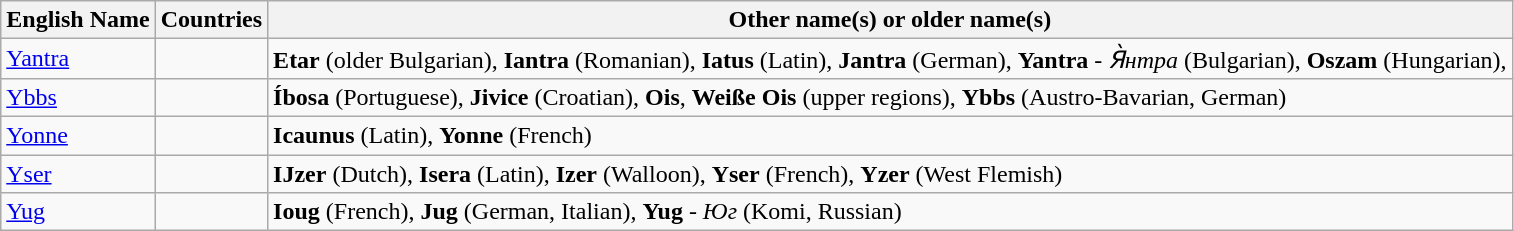<table class=wikitable>
<tr>
<th>English Name</th>
<th>Countries</th>
<th>Other name(s) or older name(s)</th>
</tr>
<tr>
<td><a href='#'>Yantra</a></td>
<td></td>
<td><strong>Etar</strong> (older Bulgarian), <strong>Iantra</strong> (Romanian), <strong>Iatus</strong> (Latin), <strong>Jantra</strong> (German), <strong>Yantra</strong> - <em>Я̀нтра</em> (Bulgarian), <strong>Oszam</strong> (Hungarian),</td>
</tr>
<tr>
<td><a href='#'>Ybbs</a></td>
<td></td>
<td><strong>Íbosa</strong> (Portuguese), <strong>Jivice</strong> (Croatian), <strong>Ois</strong>, <strong>Weiße Ois</strong> (upper regions), <strong>Ybbs</strong> (Austro-Bavarian, German)</td>
</tr>
<tr>
<td><a href='#'>Yonne</a></td>
<td></td>
<td><strong>Icaunus</strong> (Latin), <strong>Yonne</strong> (French)</td>
</tr>
<tr>
<td><a href='#'>Yser</a></td>
<td> </td>
<td><strong>IJzer</strong> (Dutch), <strong>Isera</strong> (Latin), <strong>Izer</strong> (Walloon), <strong>Yser</strong> (French), <strong>Yzer</strong> (West Flemish)</td>
</tr>
<tr>
<td><a href='#'>Yug</a></td>
<td></td>
<td><strong>Ioug</strong> (French), <strong>Jug</strong> (German, Italian), <strong>Yug</strong> - <em>Юг</em> (Komi, Russian)</td>
</tr>
</table>
